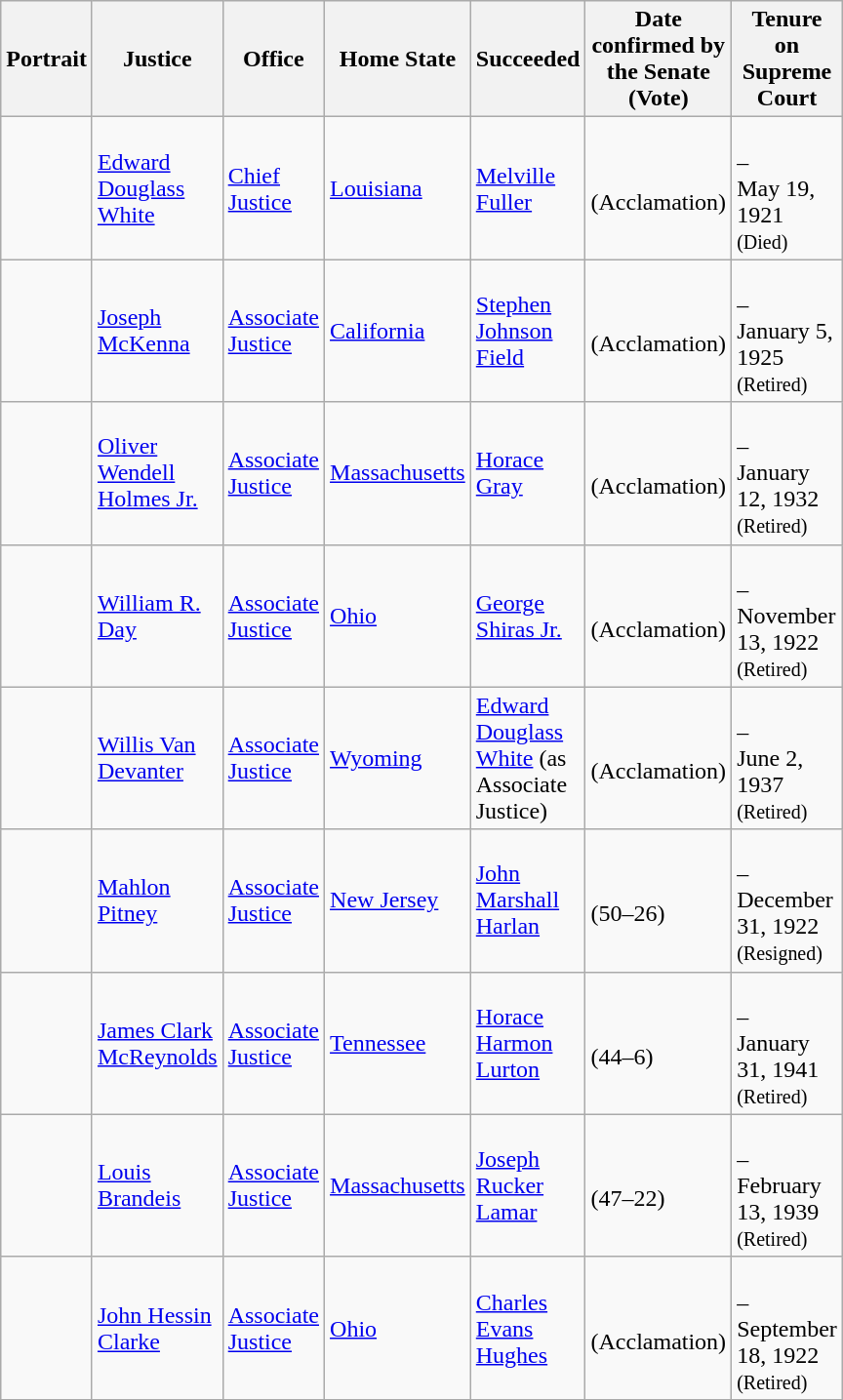<table class="wikitable sortable">
<tr>
<th scope="col" style="width: 10px;">Portrait</th>
<th scope="col" style="width: 10px;">Justice</th>
<th scope="col" style="width: 10px;">Office</th>
<th scope="col" style="width: 10px;">Home State</th>
<th scope="col" style="width: 10px;">Succeeded</th>
<th scope="col" style="width: 10px;">Date confirmed by the Senate<br>(Vote)</th>
<th scope="col" style="width: 10px;">Tenure on Supreme Court</th>
</tr>
<tr>
<td></td>
<td><a href='#'>Edward Douglass White</a></td>
<td><a href='#'>Chief Justice</a></td>
<td><a href='#'>Louisiana</a></td>
<td><a href='#'>Melville Fuller</a></td>
<td><br>(Acclamation)</td>
<td><br>–<br>May 19, 1921<br><small>(Died)</small></td>
</tr>
<tr>
<td></td>
<td><a href='#'>Joseph McKenna</a></td>
<td><a href='#'>Associate Justice</a></td>
<td><a href='#'>California</a></td>
<td><a href='#'>Stephen Johnson Field</a></td>
<td><br>(Acclamation)</td>
<td><br>–<br>January 5, 1925<br><small>(Retired)</small></td>
</tr>
<tr>
<td></td>
<td><a href='#'>Oliver Wendell Holmes Jr.</a></td>
<td><a href='#'>Associate Justice</a></td>
<td><a href='#'>Massachusetts</a></td>
<td><a href='#'>Horace Gray</a></td>
<td><br>(Acclamation)</td>
<td><br>–<br>January 12, 1932<br><small>(Retired)</small></td>
</tr>
<tr>
<td></td>
<td><a href='#'>William R. Day</a></td>
<td><a href='#'>Associate Justice</a></td>
<td><a href='#'>Ohio</a></td>
<td><a href='#'>George Shiras Jr.</a></td>
<td><br>(Acclamation)</td>
<td><br>–<br>November 13, 1922<br><small>(Retired)</small></td>
</tr>
<tr>
<td></td>
<td><a href='#'>Willis Van Devanter</a></td>
<td><a href='#'>Associate Justice</a></td>
<td><a href='#'>Wyoming</a></td>
<td><a href='#'>Edward Douglass White</a> (as Associate Justice)</td>
<td><br>(Acclamation)</td>
<td><br>–<br>June 2, 1937<br><small>(Retired)</small></td>
</tr>
<tr>
<td></td>
<td><a href='#'>Mahlon Pitney</a></td>
<td><a href='#'>Associate Justice</a></td>
<td><a href='#'>New Jersey</a></td>
<td><a href='#'>John Marshall Harlan</a></td>
<td><br>(50–26)</td>
<td><br>–<br>December 31, 1922<br><small>(Resigned)</small></td>
</tr>
<tr>
<td></td>
<td><a href='#'>James Clark McReynolds</a></td>
<td><a href='#'>Associate Justice</a></td>
<td><a href='#'>Tennessee</a></td>
<td><a href='#'>Horace Harmon Lurton</a></td>
<td><br>(44–6)</td>
<td><br>–<br>January 31, 1941<br><small>(Retired)</small></td>
</tr>
<tr>
<td></td>
<td><a href='#'>Louis Brandeis</a></td>
<td><a href='#'>Associate Justice</a></td>
<td><a href='#'>Massachusetts</a></td>
<td><a href='#'>Joseph Rucker Lamar</a></td>
<td><br>(47–22)</td>
<td><br>–<br>February 13, 1939<br><small>(Retired)</small></td>
</tr>
<tr>
<td></td>
<td><a href='#'>John Hessin Clarke</a></td>
<td><a href='#'>Associate Justice</a></td>
<td><a href='#'>Ohio</a></td>
<td><a href='#'>Charles Evans Hughes</a></td>
<td><br>(Acclamation)</td>
<td><br>–<br>September 18, 1922<br><small>(Retired)</small></td>
</tr>
<tr>
</tr>
</table>
